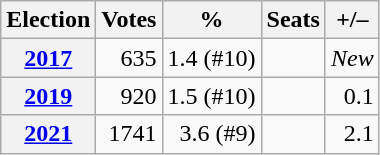<table class="wikitable" style="text-align:right;">
<tr>
<th>Election</th>
<th>Votes</th>
<th>%</th>
<th>Seats</th>
<th>+/–</th>
</tr>
<tr>
<th><a href='#'>2017</a></th>
<td>635</td>
<td>1.4 (#10)</td>
<td></td>
<td><em>New</em></td>
</tr>
<tr>
<th><a href='#'>2019</a></th>
<td>920</td>
<td>1.5 (#10)</td>
<td></td>
<td> 0.1</td>
</tr>
<tr>
<th><a href='#'>2021</a></th>
<td>1741</td>
<td>3.6 (#9)</td>
<td></td>
<td>2.1</td>
</tr>
</table>
